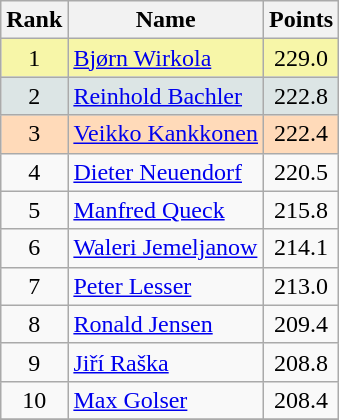<table class="wikitable sortable">
<tr>
<th align=Center>Rank</th>
<th>Name</th>
<th>Points</th>
</tr>
<tr style="background:#F7F6A8">
<td align=center>1</td>
<td> <a href='#'>Bjørn Wirkola</a></td>
<td align=center>229.0</td>
</tr>
<tr style="background: #DCE5E5;">
<td align=center>2</td>
<td> <a href='#'>Reinhold Bachler</a></td>
<td align=center>222.8</td>
</tr>
<tr style="background: #FFDAB9;">
<td align=center>3</td>
<td> <a href='#'>Veikko Kankkonen</a></td>
<td align=center>222.4</td>
</tr>
<tr>
<td align=center>4</td>
<td> <a href='#'>Dieter Neuendorf</a></td>
<td align=center>220.5</td>
</tr>
<tr>
<td align=center>5</td>
<td> <a href='#'>Manfred Queck</a></td>
<td align=center>215.8</td>
</tr>
<tr>
<td align=center>6</td>
<td> <a href='#'>Waleri Jemeljanow</a></td>
<td align=center>214.1</td>
</tr>
<tr>
<td align=center>7</td>
<td> <a href='#'>Peter Lesser</a></td>
<td align=center>213.0</td>
</tr>
<tr>
<td align=center>8</td>
<td> <a href='#'>Ronald Jensen</a></td>
<td align=center>209.4</td>
</tr>
<tr>
<td align=center>9</td>
<td> <a href='#'>Jiří Raška</a></td>
<td align=center>208.8</td>
</tr>
<tr>
<td align=center>10</td>
<td> <a href='#'>Max Golser</a></td>
<td align=center>208.4</td>
</tr>
<tr>
</tr>
</table>
